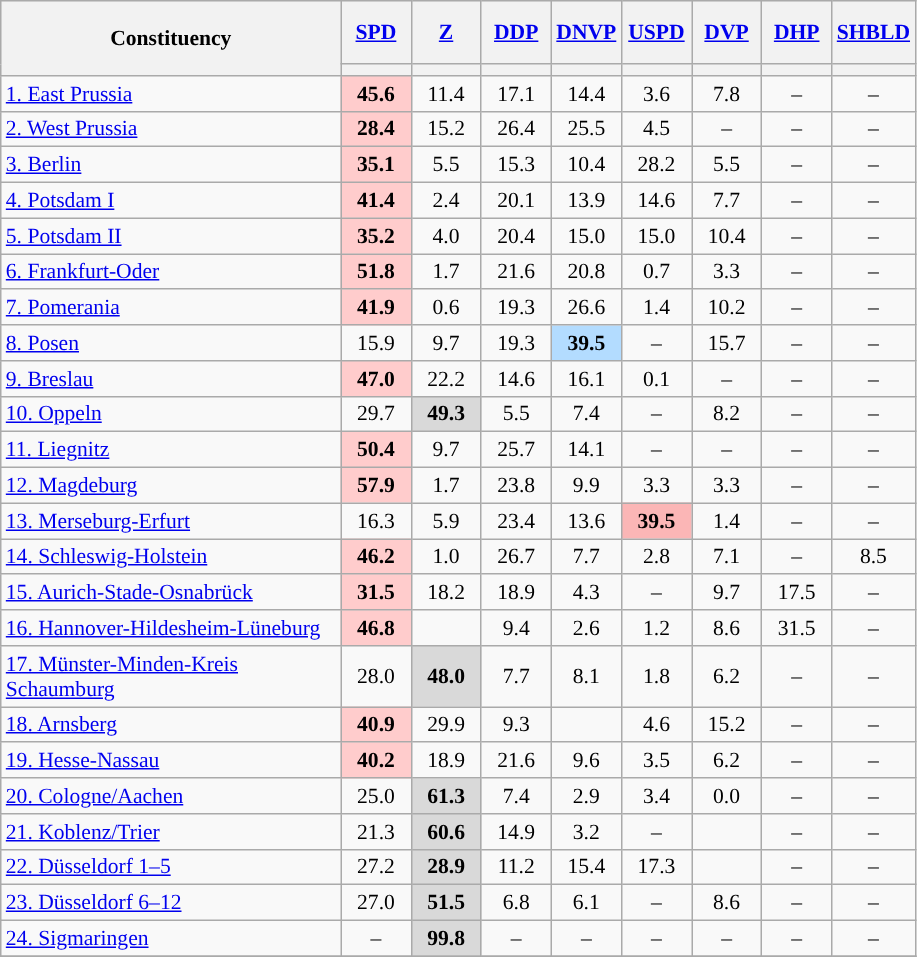<table class="wikitable sortable" style="text-align:center; font-size:90%;">
<tr style="height:42px; text-align:center; background-color:#E9E9E9;">
<th rowspan="2" style="width:220px;">Constituency</th>
<th style="width:40px;"><a href='#'>SPD</a></th>
<th style="width:40px;"><a href='#'>Z</a></th>
<th style="width:40px;"><a href='#'>DDP</a></th>
<th style="width:40px;"><a href='#'>DNVP</a></th>
<th style="width:40px;"><a href='#'>USPD</a></th>
<th style="width:40px;"><a href='#'>DVP</a></th>
<th style="width:40px;"><a href='#'>DHP</a></th>
<th style="width:40px;"><a href='#'>SHBLD</a></th>
</tr>
<tr>
<th data-sort-type="number" style="height:1px; background:"></th>
<th data-sort-type="number" style="height:1px; background:"></th>
<th data-sort-type="number" style="height:1px; background:"></th>
<th data-sort-type="number" style="height:1px; background:"></th>
<th data-sort-type="number" style="height:1px; background:"></th>
<th data-sort-type="number" style="height:1px; background:"></th>
<th data-sort-type="number" style="height:1px; background:"></th>
<th data-sort-type="number" style="height:1px; background: "></th>
</tr>
<tr>
<td align="left"><a href='#'>1. East Prussia</a></td>
<td style="background:#FFCCCC"><strong>45.6</strong></td>
<td>11.4</td>
<td>17.1</td>
<td>14.4</td>
<td>3.6</td>
<td>7.8</td>
<td>–</td>
<td>–</td>
</tr>
<tr>
<td align="left"><a href='#'>2. West Prussia</a></td>
<td style="background:#FFCCCC"><strong>28.4</strong></td>
<td>15.2</td>
<td>26.4</td>
<td>25.5</td>
<td>4.5</td>
<td>–</td>
<td>–</td>
<td>–</td>
</tr>
<tr>
<td align="left"><a href='#'>3. Berlin</a></td>
<td style="background:#FFCCCC"><strong>35.1</strong></td>
<td>5.5</td>
<td>15.3</td>
<td>10.4</td>
<td>28.2</td>
<td>5.5</td>
<td>–</td>
<td>–</td>
</tr>
<tr>
<td align="left"><a href='#'>4. Potsdam I</a></td>
<td style="background:#FFCCCC"><strong>41.4</strong></td>
<td>2.4</td>
<td>20.1</td>
<td>13.9</td>
<td>14.6</td>
<td>7.7</td>
<td>–</td>
<td>–</td>
</tr>
<tr>
<td align="left"><a href='#'>5. Potsdam II</a></td>
<td style="background:#FFCCCC"><strong>35.2</strong></td>
<td>4.0</td>
<td>20.4</td>
<td>15.0</td>
<td>15.0</td>
<td>10.4</td>
<td>–</td>
<td>–</td>
</tr>
<tr>
<td align="left"><a href='#'>6. Frankfurt-Oder</a></td>
<td style="background:#FFCCCC"><strong>51.8</strong></td>
<td>1.7</td>
<td>21.6</td>
<td>20.8</td>
<td>0.7</td>
<td>3.3</td>
<td>–</td>
<td>–</td>
</tr>
<tr>
<td align="left"><a href='#'>7. Pomerania</a></td>
<td style="background:#FFCCCC"><strong>41.9</strong></td>
<td>0.6</td>
<td>19.3</td>
<td>26.6</td>
<td>1.4</td>
<td>10.2</td>
<td>–</td>
<td>–</td>
</tr>
<tr>
<td align="left"><a href='#'>8. Posen</a></td>
<td>15.9</td>
<td>9.7</td>
<td>19.3</td>
<td style="background:#B3DCFF"><strong>39.5</strong></td>
<td>–</td>
<td>15.7</td>
<td>–</td>
<td>–</td>
</tr>
<tr>
<td align="left"><a href='#'>9. Breslau</a></td>
<td style="background:#FFCCCC"><strong>47.0</strong></td>
<td>22.2</td>
<td>14.6</td>
<td>16.1</td>
<td>0.1</td>
<td>–</td>
<td>–</td>
<td>–</td>
</tr>
<tr>
<td align="left"><a href='#'>10. Oppeln</a></td>
<td>29.7</td>
<td style="background:#D9D9D9"><strong>49.3</strong></td>
<td>5.5</td>
<td>7.4</td>
<td>–</td>
<td>8.2</td>
<td>–</td>
<td>–</td>
</tr>
<tr>
<td align="left"><a href='#'>11. Liegnitz</a></td>
<td style="background:#FFCCCC"><strong>50.4</strong></td>
<td>9.7</td>
<td>25.7</td>
<td>14.1</td>
<td>–</td>
<td>–</td>
<td>–</td>
<td>–</td>
</tr>
<tr>
<td align="left"><a href='#'>12. Magdeburg</a></td>
<td style="background:#FFCCCC"><strong>57.9</strong></td>
<td>1.7</td>
<td>23.8</td>
<td>9.9</td>
<td>3.3</td>
<td>3.3</td>
<td>–</td>
<td>–</td>
</tr>
<tr>
<td align="left"><a href='#'>13. Merseburg-Erfurt</a></td>
<td>16.3</td>
<td>5.9</td>
<td>23.4</td>
<td>13.6</td>
<td style="background:#FBB6B6"><strong>39.5</strong></td>
<td>1.4</td>
<td>–</td>
<td>–</td>
</tr>
<tr>
<td align="left"><a href='#'>14. Schleswig-Holstein</a></td>
<td style="background:#FFCCCC"><strong>46.2</strong></td>
<td>1.0</td>
<td>26.7</td>
<td>7.7</td>
<td>2.8</td>
<td>7.1</td>
<td>–</td>
<td>8.5</td>
</tr>
<tr>
<td align="left"><a href='#'>15. Aurich-Stade-Osnabrück</a></td>
<td style="background:#FFCCCC"><strong>31.5</strong></td>
<td>18.2</td>
<td>18.9</td>
<td>4.3</td>
<td>–</td>
<td>9.7</td>
<td>17.5</td>
<td>–</td>
</tr>
<tr>
<td align="left"><a href='#'>16. Hannover-Hildesheim-Lüneburg</a></td>
<td style="background:#FFCCCC"><strong>46.8</strong></td>
<td></td>
<td>9.4</td>
<td>2.6</td>
<td>1.2</td>
<td>8.6</td>
<td>31.5</td>
<td>–</td>
</tr>
<tr>
<td align="left"><a href='#'>17. Münster-Minden-Kreis Schaumburg</a></td>
<td>28.0</td>
<td style="background:#D9D9D9"><strong>48.0</strong></td>
<td>7.7</td>
<td>8.1</td>
<td>1.8</td>
<td>6.2</td>
<td>–</td>
<td>–</td>
</tr>
<tr>
<td align="left"><a href='#'>18. Arnsberg</a></td>
<td style="background:#FFCCCC"><strong>40.9</strong></td>
<td>29.9</td>
<td>9.3</td>
<td></td>
<td>4.6</td>
<td>15.2</td>
<td>–</td>
<td>–</td>
</tr>
<tr>
<td align="left"><a href='#'>19. Hesse-Nassau</a></td>
<td style="background:#FFCCCC"><strong>40.2</strong></td>
<td>18.9</td>
<td>21.6</td>
<td>9.6</td>
<td>3.5</td>
<td>6.2</td>
<td>–</td>
<td>–</td>
</tr>
<tr>
<td align="left"><a href='#'>20. Cologne/Aachen</a></td>
<td>25.0</td>
<td style="background:#D9D9D9"><strong>61.3</strong></td>
<td>7.4</td>
<td>2.9</td>
<td>3.4</td>
<td>0.0</td>
<td>–</td>
<td>–</td>
</tr>
<tr>
<td align="left"><a href='#'>21. Koblenz/Trier</a></td>
<td>21.3</td>
<td style="background:#D9D9D9"><strong>60.6</strong></td>
<td>14.9</td>
<td>3.2</td>
<td>–</td>
<td></td>
<td>–</td>
<td>–</td>
</tr>
<tr>
<td align="left"><a href='#'>22. Düsseldorf 1–5</a></td>
<td>27.2</td>
<td style="background:#D9D9D9"><strong>28.9</strong></td>
<td>11.2</td>
<td>15.4</td>
<td>17.3</td>
<td></td>
<td>–</td>
<td>–</td>
</tr>
<tr>
<td align="left"><a href='#'>23. Düsseldorf 6–12</a></td>
<td>27.0</td>
<td style="background:#D9D9D9"><strong>51.5</strong></td>
<td>6.8</td>
<td>6.1</td>
<td>–</td>
<td>8.6</td>
<td>–</td>
<td>–</td>
</tr>
<tr>
<td align="left"><a href='#'>24. Sigmaringen</a></td>
<td>–</td>
<td style="background:#D9D9D9"><strong>99.8</strong></td>
<td>–</td>
<td>–</td>
<td>–</td>
<td>–</td>
<td>–</td>
<td>–</td>
</tr>
<tr>
</tr>
</table>
